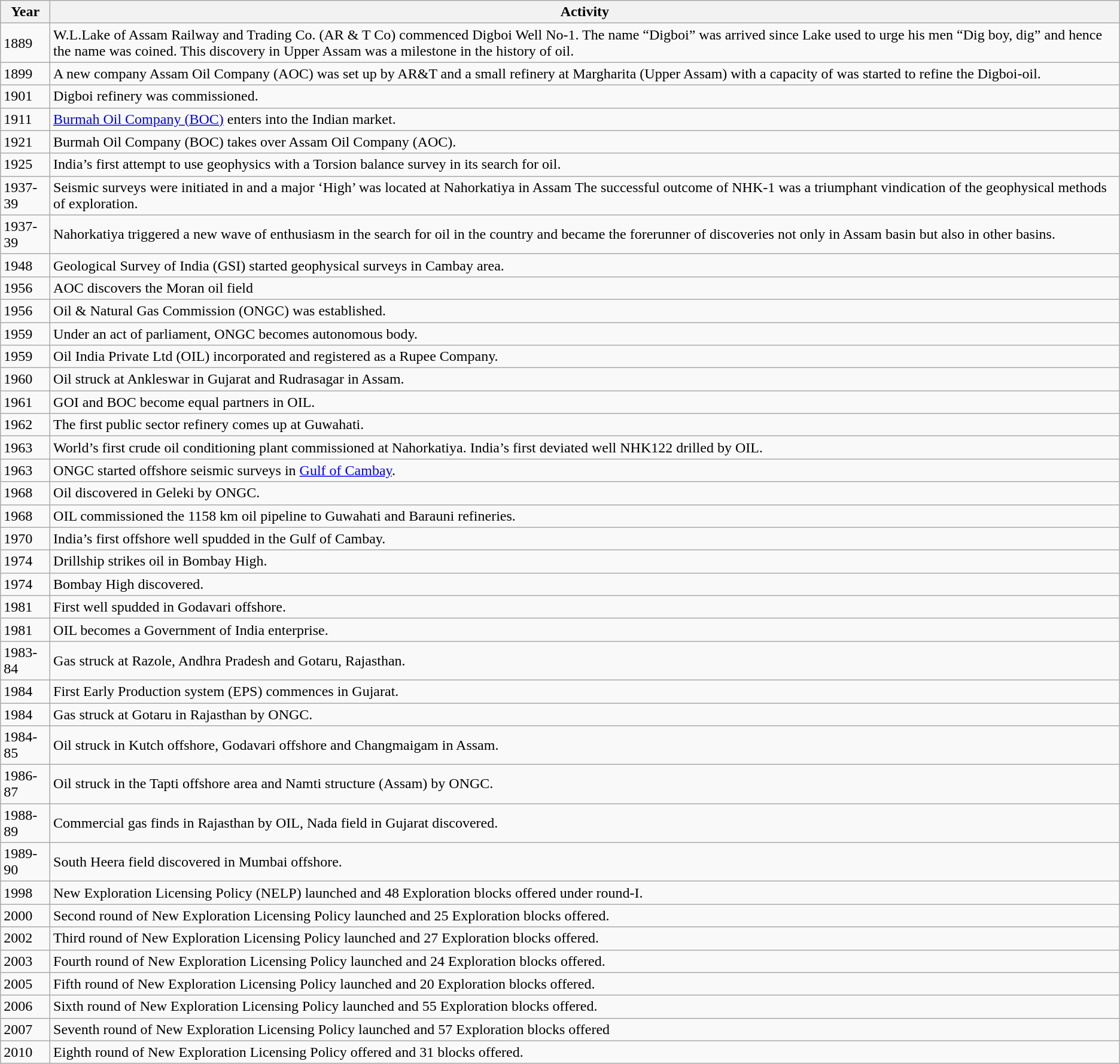<table class="wikitable">
<tr>
<th>Year</th>
<th>Activity</th>
</tr>
<tr>
<td>1889</td>
<td>W.L.Lake of Assam Railway and Trading Co. (AR & T Co) commenced Digboi Well No-1. The name “Digboi” was arrived since Lake used to urge his men “Dig boy, dig” and hence the name was coined. This discovery in Upper Assam was a milestone in the history of oil.</td>
</tr>
<tr>
<td>1899</td>
<td>A new company Assam Oil Company (AOC) was set up by AR&T and a small refinery at Margharita (Upper Assam) with a capacity of  was started to refine the Digboi-oil.</td>
</tr>
<tr>
<td>1901</td>
<td>Digboi refinery was commissioned.</td>
</tr>
<tr>
<td>1911</td>
<td><a href='#'>Burmah Oil Company (BOC)</a> enters into the Indian market.</td>
</tr>
<tr>
<td>1921</td>
<td>Burmah Oil Company (BOC) takes over Assam Oil Company (AOC).</td>
</tr>
<tr>
<td>1925</td>
<td>India’s first attempt to use geophysics with a Torsion balance survey in its search for oil.</td>
</tr>
<tr>
<td>1937-39</td>
<td>Seismic surveys were initiated in and a major ‘High’ was located at Nahorkatiya in Assam The successful outcome of NHK-1 was a triumphant vindication of the geophysical methods of exploration.</td>
</tr>
<tr>
<td>1937-39</td>
<td>Nahorkatiya triggered a new wave of enthusiasm in the search for oil in the country and became the forerunner of discoveries not only in Assam basin but also in other basins.</td>
</tr>
<tr>
<td>1948</td>
<td>Geological Survey of India (GSI) started geophysical surveys in Cambay area.</td>
</tr>
<tr>
<td>1956</td>
<td>AOC discovers the Moran oil field</td>
</tr>
<tr>
<td>1956</td>
<td>Oil & Natural Gas Commission (ONGC) was established.</td>
</tr>
<tr>
<td>1959</td>
<td>Under an act of parliament, ONGC becomes autonomous body.</td>
</tr>
<tr>
<td>1959</td>
<td>Oil India Private Ltd (OIL) incorporated and registered as a Rupee Company.</td>
</tr>
<tr>
<td>1960</td>
<td>Oil struck at Ankleswar in Gujarat and Rudrasagar in Assam.</td>
</tr>
<tr>
<td>1961</td>
<td>GOI and BOC become equal partners in OIL.</td>
</tr>
<tr>
<td>1962</td>
<td>The first public sector refinery comes up at Guwahati.</td>
</tr>
<tr>
<td>1963</td>
<td>World’s first crude oil conditioning plant commissioned at Nahorkatiya. India’s first deviated well NHK122 drilled by OIL.</td>
</tr>
<tr>
<td>1963</td>
<td>ONGC started offshore seismic surveys in <a href='#'>Gulf of Cambay</a>.</td>
</tr>
<tr>
<td>1968</td>
<td>Oil discovered in Geleki by ONGC.</td>
</tr>
<tr>
<td>1968</td>
<td>OIL commissioned the 1158 km oil pipeline to Guwahati and Barauni refineries.</td>
</tr>
<tr>
<td>1970</td>
<td>India’s first offshore well spudded in the Gulf of Cambay.</td>
</tr>
<tr>
<td>1974</td>
<td>Drillship strikes oil in Bombay High.</td>
</tr>
<tr>
<td>1974</td>
<td>Bombay High discovered.</td>
</tr>
<tr>
<td>1981</td>
<td>First well spudded in Godavari offshore.</td>
</tr>
<tr>
<td>1981</td>
<td>OIL becomes a Government of India enterprise.</td>
</tr>
<tr>
<td>1983-84</td>
<td>Gas struck at Razole, Andhra Pradesh and Gotaru, Rajasthan.</td>
</tr>
<tr>
<td>1984</td>
<td>First Early Production system (EPS) commences in Gujarat.</td>
</tr>
<tr>
<td>1984</td>
<td>Gas struck at Gotaru in Rajasthan by ONGC.</td>
</tr>
<tr>
<td>1984-85</td>
<td>Oil struck in Kutch offshore, Godavari offshore and Changmaigam in Assam.</td>
</tr>
<tr>
<td>1986-87</td>
<td>Oil struck in the Tapti offshore area and Namti structure (Assam) by ONGC.</td>
</tr>
<tr>
<td>1988-89</td>
<td>Commercial gas finds in Rajasthan by OIL, Nada field in Gujarat discovered.</td>
</tr>
<tr>
<td>1989-90</td>
<td>South Heera field discovered in Mumbai offshore.</td>
</tr>
<tr>
<td>1998</td>
<td>New Exploration Licensing Policy (NELP) launched and 48 Exploration blocks offered under round-I.</td>
</tr>
<tr>
<td>2000</td>
<td>Second round of New Exploration Licensing Policy launched and 25 Exploration blocks offered.</td>
</tr>
<tr>
<td>2002</td>
<td>Third round of New Exploration Licensing Policy launched and 27 Exploration blocks offered.</td>
</tr>
<tr>
<td>2003</td>
<td>Fourth round of New Exploration Licensing Policy launched and 24 Exploration blocks offered.</td>
</tr>
<tr>
<td>2005</td>
<td>Fifth round of New Exploration Licensing Policy launched and 20 Exploration blocks offered.</td>
</tr>
<tr>
<td>2006</td>
<td>Sixth round of New Exploration Licensing Policy launched and 55 Exploration blocks offered.</td>
</tr>
<tr>
<td>2007</td>
<td>Seventh round of New Exploration Licensing Policy launched and 57 Exploration blocks offered</td>
</tr>
<tr>
<td>2010</td>
<td>Eighth round of New Exploration Licensing Policy offered and 31 blocks offered.</td>
</tr>
</table>
